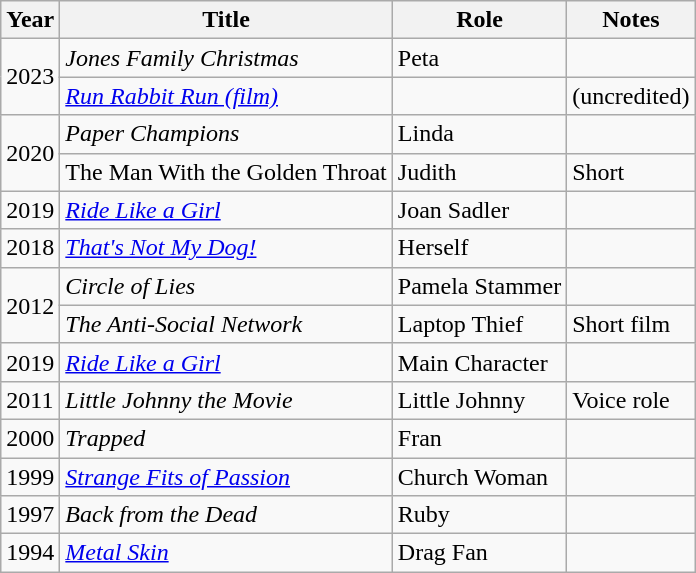<table class="wikitable sortable">
<tr>
<th>Year</th>
<th>Title</th>
<th>Role</th>
<th>Notes</th>
</tr>
<tr>
<td rowspan="2">2023</td>
<td><em>Jones Family Christmas</em></td>
<td>Peta</td>
<td></td>
</tr>
<tr>
<td><em><a href='#'>Run Rabbit Run (film)</a></em></td>
<td></td>
<td>(uncredited)</td>
</tr>
<tr>
<td rowspan="2">2020</td>
<td><em>Paper Champions</em></td>
<td>Linda</td>
<td></td>
</tr>
<tr>
<td>The Man With the Golden Throat</td>
<td>Judith</td>
<td>Short</td>
</tr>
<tr>
<td>2019</td>
<td><em><a href='#'>Ride Like a Girl</a></em></td>
<td>Joan Sadler</td>
<td></td>
</tr>
<tr>
<td>2018</td>
<td><em><a href='#'>That's Not My Dog!</a></em></td>
<td>Herself</td>
<td></td>
</tr>
<tr>
<td rowspan="2">2012</td>
<td><em>Circle of Lies</em></td>
<td>Pamela Stammer</td>
<td></td>
</tr>
<tr>
<td><em>The Anti-Social Network</em></td>
<td>Laptop Thief</td>
<td>Short film</td>
</tr>
<tr>
<td>2019</td>
<td><em><a href='#'>Ride Like a Girl</a></em></td>
<td>Main Character</td>
<td></td>
</tr>
<tr>
<td>2011</td>
<td><em>Little Johnny the Movie</em></td>
<td>Little Johnny</td>
<td>Voice role</td>
</tr>
<tr>
<td>2000</td>
<td><em>Trapped</em></td>
<td>Fran</td>
<td></td>
</tr>
<tr>
<td>1999</td>
<td><em><a href='#'>Strange Fits of Passion</a></em></td>
<td>Church Woman</td>
<td></td>
</tr>
<tr>
<td>1997</td>
<td><em>Back from the Dead</em></td>
<td>Ruby</td>
<td></td>
</tr>
<tr>
<td>1994</td>
<td><em><a href='#'>Metal Skin</a></em></td>
<td>Drag Fan</td>
<td></td>
</tr>
</table>
